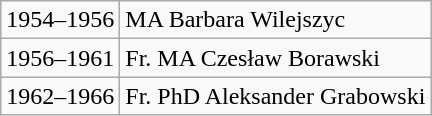<table class="wikitable">
<tr>
<td>1954–1956</td>
<td>MA Barbara Wilejszyc</td>
</tr>
<tr>
<td>1956–1961</td>
<td>Fr. MA Czesław Borawski</td>
</tr>
<tr>
<td>1962–1966</td>
<td>Fr. PhD Aleksander Grabowski</td>
</tr>
</table>
